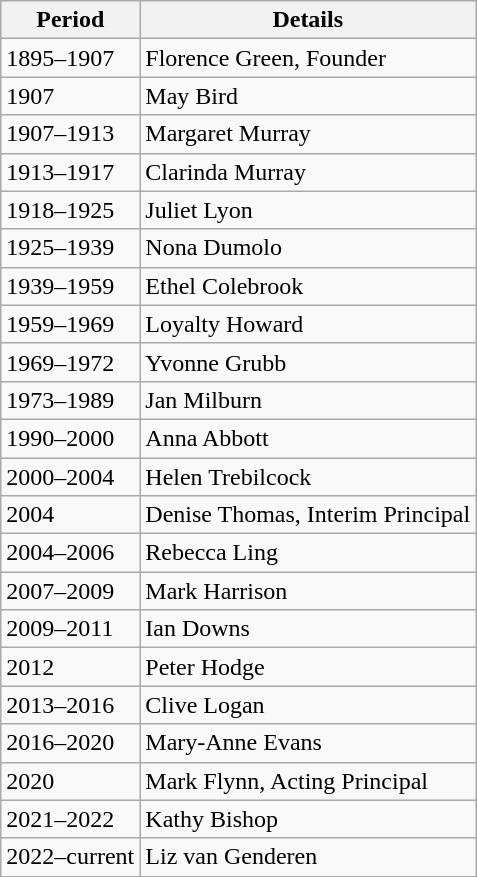<table class="wikitable">
<tr>
<th>Period</th>
<th>Details</th>
</tr>
<tr>
<td>1895–1907</td>
<td>Florence Green, Founder</td>
</tr>
<tr>
<td>1907</td>
<td>May Bird</td>
</tr>
<tr>
<td>1907–1913</td>
<td>Margaret Murray</td>
</tr>
<tr>
<td>1913–1917</td>
<td>Clarinda Murray</td>
</tr>
<tr>
<td>1918–1925</td>
<td>Juliet Lyon</td>
</tr>
<tr>
<td>1925–1939</td>
<td>Nona Dumolo</td>
</tr>
<tr>
<td>1939–1959</td>
<td>Ethel Colebrook</td>
</tr>
<tr>
<td>1959–1969</td>
<td>Loyalty Howard</td>
</tr>
<tr>
<td>1969–1972</td>
<td>Yvonne Grubb</td>
</tr>
<tr>
<td>1973–1989</td>
<td>Jan Milburn</td>
</tr>
<tr>
<td>1990–2000</td>
<td>Anna Abbott</td>
</tr>
<tr>
<td>2000–2004</td>
<td>Helen Trebilcock</td>
</tr>
<tr>
<td>2004</td>
<td>Denise Thomas, Interim Principal</td>
</tr>
<tr>
<td>2004–2006</td>
<td>Rebecca Ling</td>
</tr>
<tr>
<td>2007–2009</td>
<td>Mark Harrison</td>
</tr>
<tr>
<td>2009–2011</td>
<td>Ian Downs</td>
</tr>
<tr>
<td>2012</td>
<td>Peter Hodge</td>
</tr>
<tr>
<td>2013–2016</td>
<td>Clive Logan</td>
</tr>
<tr>
<td>2016–2020</td>
<td>Mary-Anne Evans</td>
</tr>
<tr>
<td>2020</td>
<td>Mark Flynn, Acting Principal</td>
</tr>
<tr>
<td>2021–2022</td>
<td>Kathy Bishop</td>
</tr>
<tr>
<td>2022–current</td>
<td>Liz van Genderen</td>
</tr>
</table>
